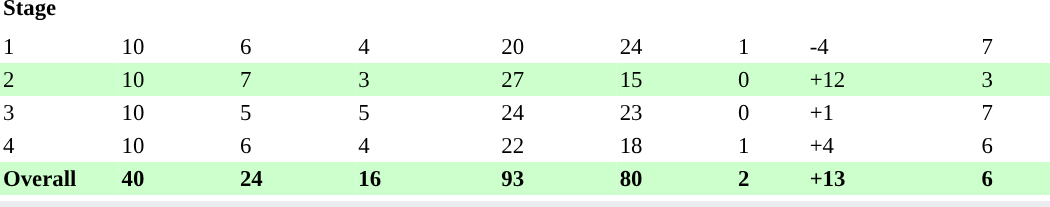<table class="toccolours" border=0 cellpadding="2" cellspacing="0" style="font-size:95%; text-align:left; width:700px;">
<tr align="left" style="background:#">
<th style="width:75px">Stage</th>
<th></th>
<th></th>
<th></th>
<th></th>
<th></th>
<th></th>
<th></th>
<th></th>
<th></th>
</tr>
<tr>
<td colspan = "10"></td>
</tr>
<tr>
<td>1</td>
<td>10</td>
<td>6</td>
<td>4</td>
<td></td>
<td>20</td>
<td>24</td>
<td>1</td>
<td>-4</td>
<td>7</td>
</tr>
<tr style="background:#cfc">
<td>2</td>
<td>10</td>
<td>7</td>
<td>3</td>
<td></td>
<td>27</td>
<td>15</td>
<td>0</td>
<td>+12</td>
<td>3</td>
</tr>
<tr>
<td>3</td>
<td>10</td>
<td>5</td>
<td>5</td>
<td></td>
<td>24</td>
<td>23</td>
<td>0</td>
<td>+1</td>
<td>7</td>
</tr>
<tr>
<td>4</td>
<td>10</td>
<td>6</td>
<td>4</td>
<td></td>
<td>22</td>
<td>18</td>
<td>1</td>
<td>+4</td>
<td>6</td>
</tr>
<tr style="background-color:#cfc">
<th>Overall</th>
<th>40</th>
<th>24</th>
<th>16</th>
<th></th>
<th>93</th>
<th>80</th>
<th>2</th>
<th>+13</th>
<th>6</th>
</tr>
<tr>
<td colspan="10"></td>
</tr>
<tr style="background:#EAECF0;">
<td colspan="10" style="text-align:center;"></td>
</tr>
</table>
